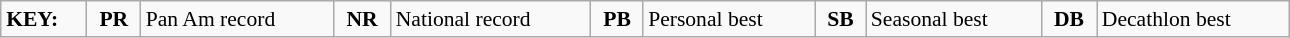<table class="wikitable" style="margin:0.5em auto; font-size:90%;position:relative;" width=68%>
<tr>
<td><strong>KEY:</strong></td>
<td align=center><strong>PR</strong></td>
<td>Pan Am record</td>
<td align=center><strong>NR</strong></td>
<td>National record</td>
<td align=center><strong>PB</strong></td>
<td>Personal best</td>
<td align=center><strong>SB</strong></td>
<td>Seasonal best</td>
<td align=center><strong>DB</strong></td>
<td>Decathlon best</td>
</tr>
</table>
